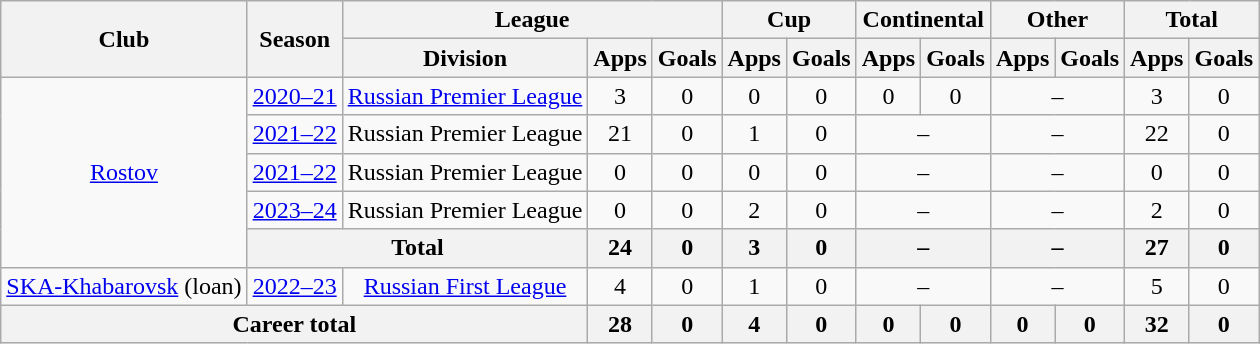<table class="wikitable" style="text-align: center;">
<tr>
<th rowspan=2>Club</th>
<th rowspan=2>Season</th>
<th colspan=3>League</th>
<th colspan=2>Cup</th>
<th colspan=2>Continental</th>
<th colspan=2>Other</th>
<th colspan=2>Total</th>
</tr>
<tr>
<th>Division</th>
<th>Apps</th>
<th>Goals</th>
<th>Apps</th>
<th>Goals</th>
<th>Apps</th>
<th>Goals</th>
<th>Apps</th>
<th>Goals</th>
<th>Apps</th>
<th>Goals</th>
</tr>
<tr>
<td rowspan="5"><a href='#'>Rostov</a></td>
<td><a href='#'>2020–21</a></td>
<td><a href='#'>Russian Premier League</a></td>
<td>3</td>
<td>0</td>
<td>0</td>
<td>0</td>
<td>0</td>
<td>0</td>
<td colspan="2">–</td>
<td>3</td>
<td>0</td>
</tr>
<tr>
<td><a href='#'>2021–22</a></td>
<td>Russian Premier League</td>
<td>21</td>
<td>0</td>
<td>1</td>
<td>0</td>
<td colspan="2">–</td>
<td colspan="2">–</td>
<td>22</td>
<td>0</td>
</tr>
<tr>
<td><a href='#'>2021–22</a></td>
<td>Russian Premier League</td>
<td>0</td>
<td>0</td>
<td>0</td>
<td>0</td>
<td colspan="2">–</td>
<td colspan="2">–</td>
<td>0</td>
<td>0</td>
</tr>
<tr>
<td><a href='#'>2023–24</a></td>
<td>Russian Premier League</td>
<td>0</td>
<td>0</td>
<td>2</td>
<td>0</td>
<td colspan="2">–</td>
<td colspan="2">–</td>
<td>2</td>
<td>0</td>
</tr>
<tr>
<th colspan="2">Total</th>
<th>24</th>
<th>0</th>
<th>3</th>
<th>0</th>
<th colspan="2">–</th>
<th colspan="2">–</th>
<th>27</th>
<th>0</th>
</tr>
<tr>
<td><a href='#'>SKA-Khabarovsk</a> (loan)</td>
<td><a href='#'>2022–23</a></td>
<td><a href='#'>Russian First League</a></td>
<td>4</td>
<td>0</td>
<td>1</td>
<td>0</td>
<td colspan="2">–</td>
<td colspan="2">–</td>
<td>5</td>
<td>0</td>
</tr>
<tr>
<th colspan=3>Career total</th>
<th>28</th>
<th>0</th>
<th>4</th>
<th>0</th>
<th>0</th>
<th>0</th>
<th>0</th>
<th>0</th>
<th>32</th>
<th>0</th>
</tr>
</table>
